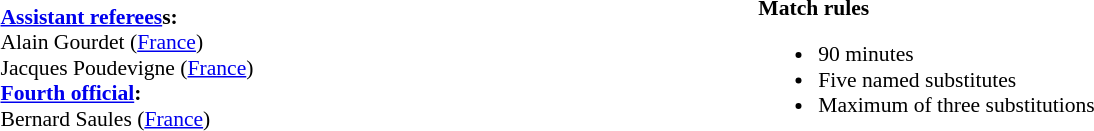<table width=100% style="font-size: 90%">
<tr>
<td><br><strong><a href='#'>Assistant referees</a>s:</strong>
<br>Alain Gourdet (<a href='#'>France</a>)
<br>Jacques Poudevigne (<a href='#'>France</a>)
<br><strong><a href='#'>Fourth official</a>:</strong>
<br>Bernard Saules (<a href='#'>France</a>)</td>
<td style="width:60%; vertical-align:top;"><br><strong>Match rules</strong><ul><li>90 minutes</li><li>Five named substitutes</li><li>Maximum of three substitutions</li></ul></td>
</tr>
</table>
